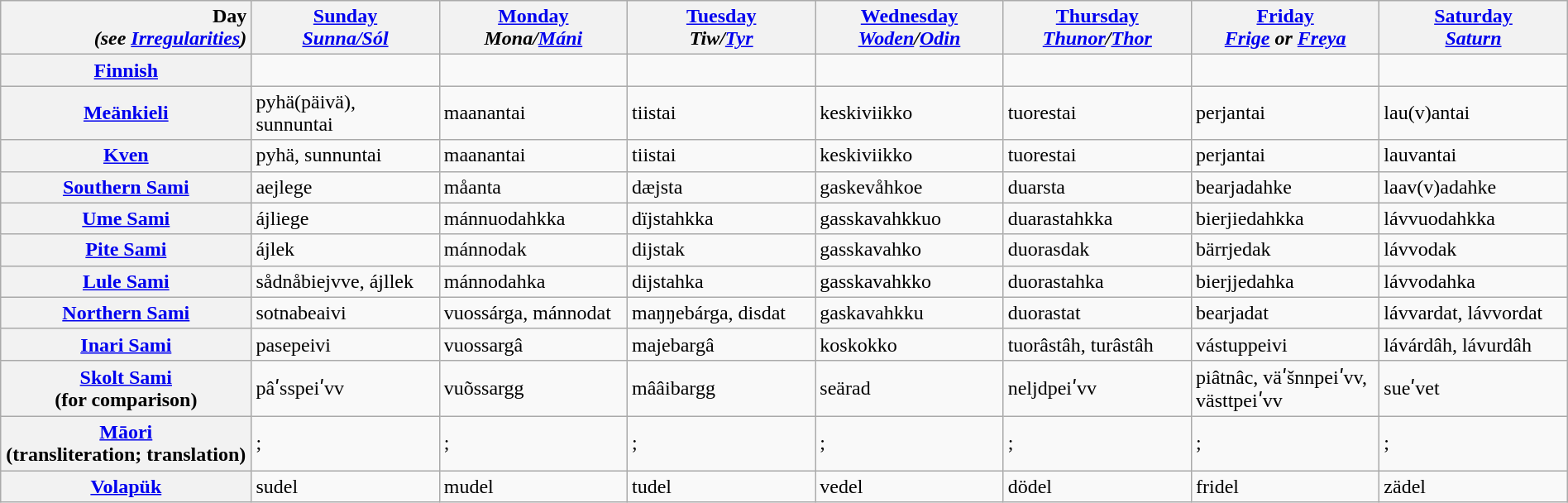<table cellspacing="1" style="width:100%;" class="wikitable">
<tr>
<th style="width:16%; text-align:right;">Day<br><em>(see <a href='#'>Irregularities</a>)</em></th>
<th style="width:12%;"><a href='#'>Sunday</a><br><em><a href='#'>Sunna/Sól</a></em></th>
<th style="width:12%;"><a href='#'>Monday</a><br><em>Mona/<a href='#'>Máni</a></em></th>
<th style="width:12%;"><a href='#'>Tuesday</a><br><em>Tiw/<a href='#'>Tyr</a></em></th>
<th style="width:12%;"><a href='#'>Wednesday</a><br><em><a href='#'>Woden</a>/<a href='#'>Odin</a></em></th>
<th style="width:12%;"><a href='#'>Thursday</a><br><em><a href='#'>Thunor</a>/<a href='#'>Thor</a></em></th>
<th style="width:12%;"><a href='#'>Friday</a><br><em><a href='#'>Frige</a> or <a href='#'>Freya</a></em></th>
<th style="width:12%;"><a href='#'>Saturday</a><br><em><a href='#'>Saturn</a></em></th>
</tr>
<tr>
<th><a href='#'>Finnish</a></th>
<td></td>
<td></td>
<td></td>
<td></td>
<td></td>
<td></td>
<td></td>
</tr>
<tr>
<th><a href='#'>Meänkieli</a></th>
<td>pyhä(päivä), sunnuntai</td>
<td>maanantai</td>
<td>tiistai</td>
<td>keskiviikko</td>
<td>tuorestai</td>
<td>perjantai</td>
<td>lau(v)antai</td>
</tr>
<tr>
<th><a href='#'>Kven</a></th>
<td>pyhä, sunnuntai</td>
<td>maanantai</td>
<td>tiistai</td>
<td>keskiviikko</td>
<td>tuorestai</td>
<td>perjantai</td>
<td>lauvantai</td>
</tr>
<tr>
<th><a href='#'>Southern Sami</a></th>
<td>aejlege</td>
<td>måanta</td>
<td>dæjsta</td>
<td>gaskevåhkoe</td>
<td>duarsta</td>
<td>bearjadahke</td>
<td>laav(v)adahke</td>
</tr>
<tr>
<th><a href='#'>Ume Sami</a></th>
<td>ájliege</td>
<td>mánnuodahkka</td>
<td>dïjstahkka</td>
<td>gasskavahkkuo</td>
<td>duarastahkka</td>
<td>bierjiedahkka</td>
<td>lávvuodahkka</td>
</tr>
<tr>
<th><a href='#'>Pite Sami</a></th>
<td>ájlek</td>
<td>mánnodak</td>
<td>dijstak</td>
<td>gasskavahko</td>
<td>duorasdak</td>
<td>bärrjedak</td>
<td>lávvodak</td>
</tr>
<tr>
<th><a href='#'>Lule Sami</a></th>
<td>sådnåbiejvve, ájllek</td>
<td>mánnodahka</td>
<td>dijstahka</td>
<td>gasskavahkko</td>
<td>duorastahka</td>
<td>bierjjedahka</td>
<td>lávvodahka</td>
</tr>
<tr>
<th><a href='#'>Northern Sami</a></th>
<td>sotnabeaivi</td>
<td>vuossárga, mánnodat</td>
<td>maŋŋebárga, disdat</td>
<td>gaskavahkku</td>
<td>duorastat</td>
<td>bearjadat</td>
<td>lávvardat, lávvordat</td>
</tr>
<tr>
<th><a href='#'>Inari Sami</a></th>
<td>pasepeivi</td>
<td>vuossargâ</td>
<td>majebargâ</td>
<td>koskokko</td>
<td>tuorâstâh, turâstâh</td>
<td>vástuppeivi</td>
<td>lávárdâh, lávurdâh</td>
</tr>
<tr>
<th><a href='#'>Skolt Sami</a><br> (for comparison)</th>
<td>pâʹsspeiʹvv</td>
<td>vuõssargg</td>
<td>mââibargg</td>
<td>seärad</td>
<td>neljdpeiʹvv</td>
<td>piâtnâc, väʹšnnpeiʹvv, västtpeiʹvv</td>
<td>sueʹvet</td>
</tr>
<tr>
<th><a href='#'>Māori</a><br> (transliteration; translation)</th>
<td>; </td>
<td>; </td>
<td>; </td>
<td>; </td>
<td>; </td>
<td>; </td>
<td>; </td>
</tr>
<tr>
<th><a href='#'>Volapük</a></th>
<td>sudel</td>
<td>mudel</td>
<td>tudel</td>
<td>vedel</td>
<td>dödel</td>
<td>fridel</td>
<td>zädel</td>
</tr>
</table>
